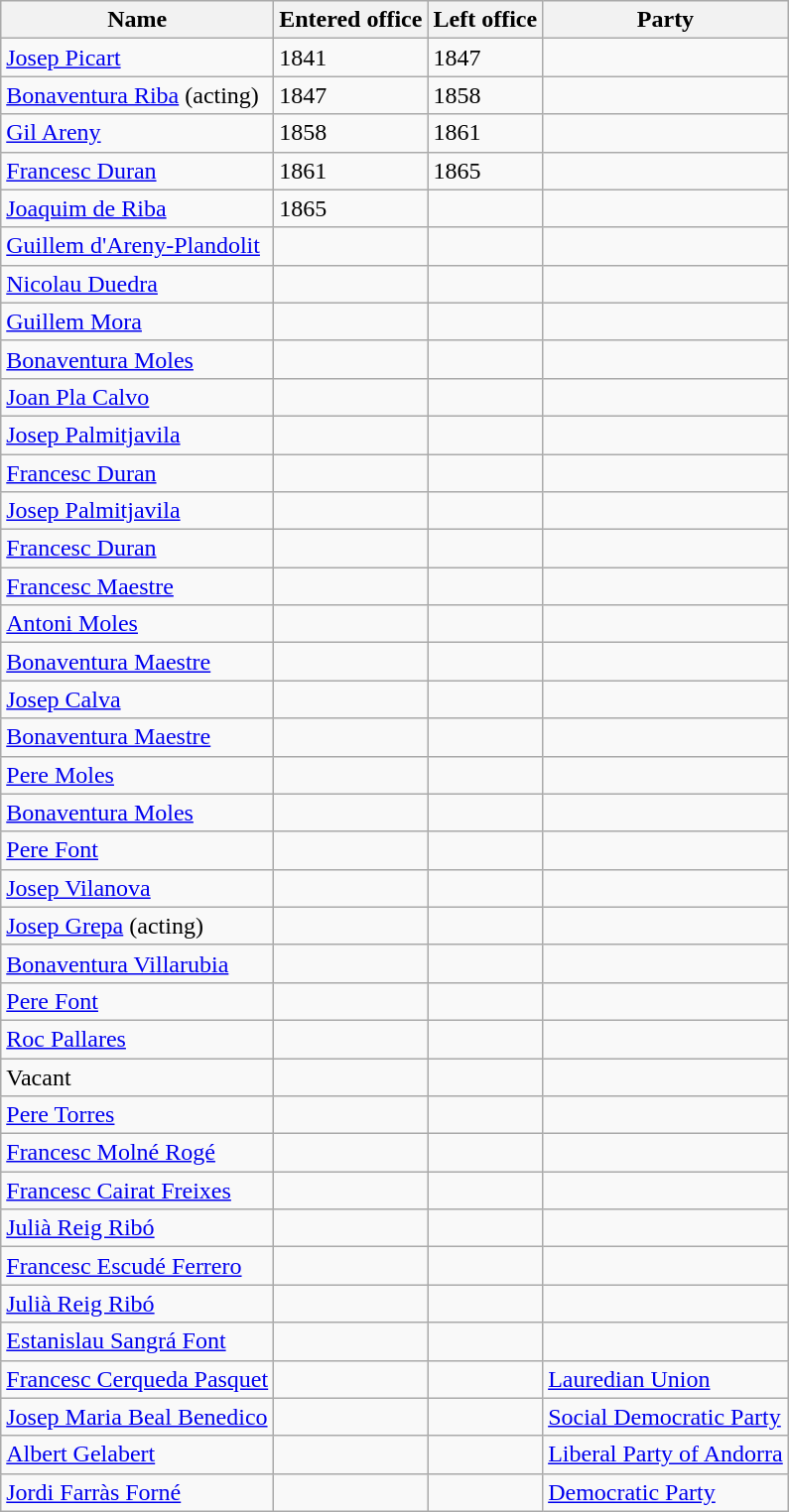<table class=wikitable>
<tr>
<th>Name</th>
<th>Entered office</th>
<th>Left office</th>
<th>Party</th>
</tr>
<tr>
<td><a href='#'>Josep Picart</a></td>
<td>1841</td>
<td>1847</td>
<td></td>
</tr>
<tr>
<td><a href='#'>Bonaventura Riba</a> (acting)</td>
<td>1847</td>
<td>1858</td>
<td></td>
</tr>
<tr>
<td><a href='#'>Gil Areny</a></td>
<td>1858</td>
<td>1861</td>
<td></td>
</tr>
<tr>
<td><a href='#'>Francesc Duran</a></td>
<td>1861</td>
<td>1865</td>
<td></td>
</tr>
<tr>
<td><a href='#'>Joaquim de Riba</a></td>
<td>1865</td>
<td></td>
<td></td>
</tr>
<tr>
<td><a href='#'>Guillem d'Areny-Plandolit</a></td>
<td></td>
<td></td>
<td></td>
</tr>
<tr>
<td><a href='#'>Nicolau Duedra</a></td>
<td></td>
<td></td>
<td></td>
</tr>
<tr>
<td><a href='#'>Guillem Mora</a></td>
<td></td>
<td></td>
<td></td>
</tr>
<tr>
<td><a href='#'>Bonaventura Moles</a></td>
<td></td>
<td></td>
<td></td>
</tr>
<tr>
<td><a href='#'>Joan Pla Calvo</a></td>
<td></td>
<td></td>
<td></td>
</tr>
<tr>
<td><a href='#'>Josep Palmitjavila</a></td>
<td></td>
<td></td>
<td></td>
</tr>
<tr>
<td><a href='#'>Francesc Duran</a></td>
<td></td>
<td></td>
<td></td>
</tr>
<tr>
<td><a href='#'>Josep Palmitjavila</a></td>
<td></td>
<td></td>
<td></td>
</tr>
<tr>
<td><a href='#'>Francesc Duran</a></td>
<td></td>
<td></td>
<td></td>
</tr>
<tr>
<td><a href='#'>Francesc Maestre</a></td>
<td></td>
<td></td>
<td></td>
</tr>
<tr>
<td><a href='#'>Antoni Moles</a></td>
<td></td>
<td></td>
<td></td>
</tr>
<tr>
<td><a href='#'>Bonaventura Maestre</a></td>
<td></td>
<td></td>
<td></td>
</tr>
<tr>
<td><a href='#'>Josep Calva</a></td>
<td></td>
<td></td>
<td></td>
</tr>
<tr>
<td><a href='#'>Bonaventura Maestre</a></td>
<td></td>
<td></td>
<td></td>
</tr>
<tr>
<td><a href='#'>Pere Moles</a></td>
<td></td>
<td></td>
<td></td>
</tr>
<tr>
<td><a href='#'>Bonaventura Moles</a></td>
<td></td>
<td></td>
<td></td>
</tr>
<tr>
<td><a href='#'>Pere Font</a></td>
<td></td>
<td></td>
<td></td>
</tr>
<tr>
<td><a href='#'>Josep Vilanova</a></td>
<td></td>
<td></td>
<td></td>
</tr>
<tr>
<td><a href='#'>Josep Grepa</a> (acting)</td>
<td></td>
<td></td>
<td></td>
</tr>
<tr>
<td><a href='#'>Bonaventura Villarubia</a></td>
<td></td>
<td></td>
<td></td>
</tr>
<tr>
<td><a href='#'>Pere Font</a></td>
<td></td>
<td></td>
<td></td>
</tr>
<tr>
<td><a href='#'>Roc Pallares</a></td>
<td></td>
<td></td>
<td></td>
</tr>
<tr>
<td>Vacant</td>
<td></td>
<td></td>
<td></td>
</tr>
<tr>
<td><a href='#'>Pere Torres</a></td>
<td></td>
<td></td>
<td></td>
</tr>
<tr>
<td><a href='#'>Francesc Molné Rogé</a></td>
<td></td>
<td></td>
<td></td>
</tr>
<tr>
<td><a href='#'>Francesc Cairat Freixes</a></td>
<td></td>
<td></td>
<td></td>
</tr>
<tr>
<td><a href='#'>Julià Reig Ribó</a></td>
<td></td>
<td></td>
<td></td>
</tr>
<tr>
<td><a href='#'>Francesc Escudé Ferrero</a></td>
<td></td>
<td></td>
<td></td>
</tr>
<tr>
<td><a href='#'>Julià Reig Ribó</a></td>
<td></td>
<td></td>
<td></td>
</tr>
<tr>
<td><a href='#'>Estanislau Sangrá Font</a></td>
<td></td>
<td></td>
<td></td>
</tr>
<tr>
<td><a href='#'>Francesc Cerqueda Pasquet</a></td>
<td></td>
<td></td>
<td><a href='#'>Lauredian Union</a></td>
</tr>
<tr>
<td><a href='#'>Josep Maria Beal Benedico</a></td>
<td></td>
<td></td>
<td><a href='#'>Social Democratic Party</a></td>
</tr>
<tr>
<td><a href='#'>Albert Gelabert</a></td>
<td></td>
<td></td>
<td><a href='#'>Liberal Party of Andorra</a></td>
</tr>
<tr>
<td><a href='#'>Jordi Farràs Forné</a></td>
<td></td>
<td></td>
<td><a href='#'>Democratic Party</a></td>
</tr>
</table>
